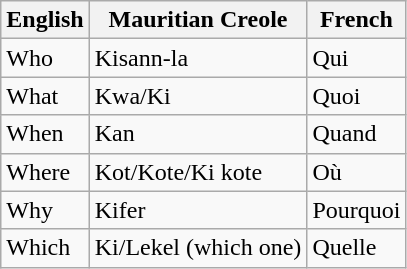<table class="wikitable">
<tr>
<th>English</th>
<th>Mauritian Creole</th>
<th>French</th>
</tr>
<tr>
<td>Who</td>
<td>Kisann-la</td>
<td>Qui</td>
</tr>
<tr>
<td>What</td>
<td>Kwa/Ki</td>
<td>Quoi</td>
</tr>
<tr>
<td>When</td>
<td>Kan</td>
<td>Quand</td>
</tr>
<tr>
<td>Where</td>
<td>Kot/Kote/Ki kote</td>
<td>Où</td>
</tr>
<tr>
<td>Why</td>
<td>Kifer</td>
<td>Pourquoi</td>
</tr>
<tr>
<td>Which</td>
<td>Ki/Lekel (which one)</td>
<td>Quelle</td>
</tr>
</table>
